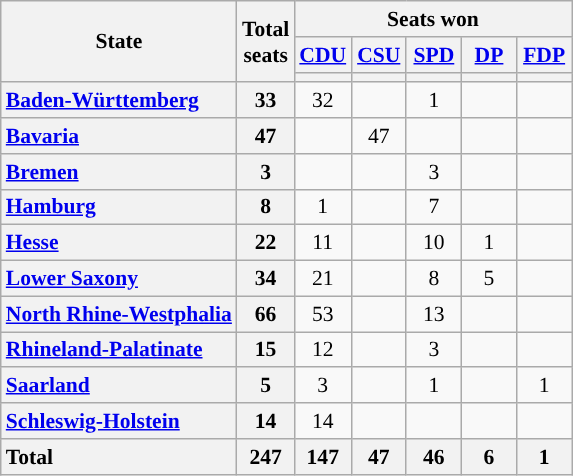<table class="wikitable" style="text-align:center; font-size: 0.9em;">
<tr>
<th rowspan="3">State</th>
<th rowspan="3">Total<br>seats</th>
<th colspan="5">Seats won</th>
</tr>
<tr>
<th class="unsortable" style="width:30px;"><a href='#'>CDU</a></th>
<th class="unsortable" style="width:30px;"><a href='#'>CSU</a></th>
<th class="unsortable" style="width:30px;"><a href='#'>SPD</a></th>
<th class="unsortable" style="width:30px;"><a href='#'>DP</a></th>
<th class="unsortable" style="width:30px;"><a href='#'>FDP</a></th>
</tr>
<tr>
<th style="background:"></th>
<th style="background:"></th>
<th style="background:"></th>
<th style="background:"></th>
<th style="background:"></th>
</tr>
<tr>
<th style="text-align: left;"><a href='#'>Baden-Württemberg</a></th>
<th>33</th>
<td>32</td>
<td></td>
<td>1</td>
<td></td>
<td></td>
</tr>
<tr>
<th style="text-align: left;"><a href='#'>Bavaria</a></th>
<th>47</th>
<td></td>
<td>47</td>
<td></td>
<td></td>
<td></td>
</tr>
<tr>
<th style="text-align: left;"><a href='#'>Bremen</a></th>
<th>3</th>
<td></td>
<td></td>
<td>3</td>
<td></td>
<td></td>
</tr>
<tr>
<th style="text-align: left;"><a href='#'>Hamburg</a></th>
<th>8</th>
<td>1</td>
<td></td>
<td>7</td>
<td></td>
<td></td>
</tr>
<tr>
<th style="text-align: left;"><a href='#'>Hesse</a></th>
<th>22</th>
<td>11</td>
<td></td>
<td>10</td>
<td>1</td>
<td></td>
</tr>
<tr>
<th style="text-align: left;"><a href='#'>Lower Saxony</a></th>
<th>34</th>
<td>21</td>
<td></td>
<td>8</td>
<td>5</td>
<td></td>
</tr>
<tr>
<th style="text-align: left;"><a href='#'>North Rhine-Westphalia</a></th>
<th>66</th>
<td>53</td>
<td></td>
<td>13</td>
<td></td>
<td></td>
</tr>
<tr>
<th style="text-align: left;"><a href='#'>Rhineland-Palatinate</a></th>
<th>15</th>
<td>12</td>
<td></td>
<td>3</td>
<td></td>
<td></td>
</tr>
<tr>
<th style="text-align: left;"><a href='#'>Saarland</a></th>
<th>5</th>
<td>3</td>
<td></td>
<td>1</td>
<td></td>
<td>1</td>
</tr>
<tr>
<th style="text-align: left;"><a href='#'>Schleswig-Holstein</a></th>
<th>14</th>
<td>14</td>
<td></td>
<td></td>
<td></td>
<td></td>
</tr>
<tr class="sortbottom">
<th style="text-align: left;">Total</th>
<th>247</th>
<th>147</th>
<th>47</th>
<th>46</th>
<th>6</th>
<th>1</th>
</tr>
</table>
